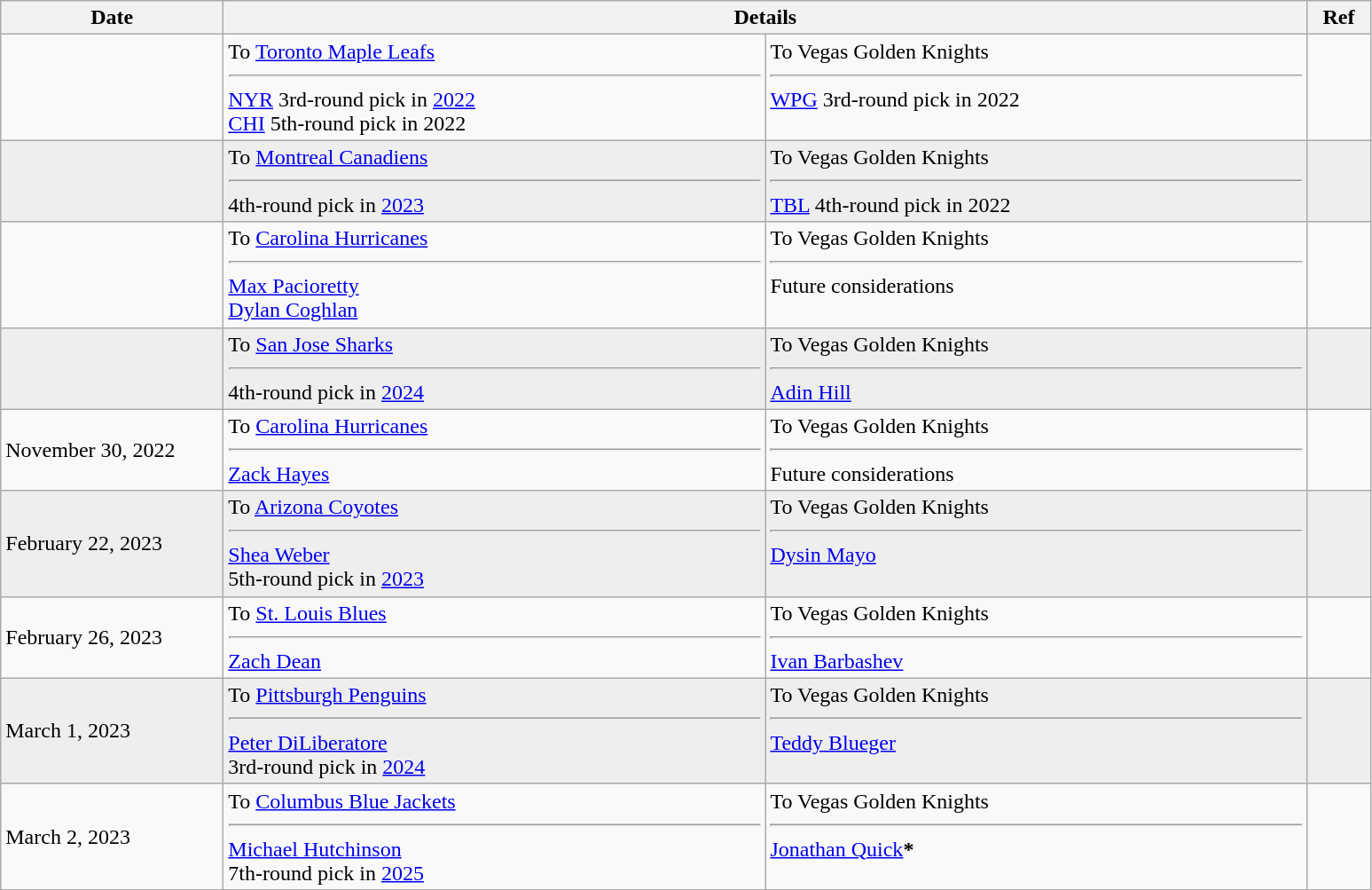<table class="wikitable">
<tr>
<th style="width: 10em;">Date</th>
<th colspan=2>Details</th>
<th style="width: 2.5em;">Ref</th>
</tr>
<tr>
<td></td>
<td style="width: 25em;" valign="top">To <a href='#'>Toronto Maple Leafs</a><hr><a href='#'>NYR</a> 3rd-round pick in <a href='#'>2022</a><br><a href='#'>CHI</a> 5th-round pick in 2022</td>
<td style="width: 25em;" valign="top">To Vegas Golden Knights<hr><a href='#'>WPG</a> 3rd-round pick in 2022</td>
<td></td>
</tr>
<tr bgcolor="eeeeee">
<td></td>
<td style="width: 25em;" valign="top">To <a href='#'>Montreal Canadiens</a><hr>4th-round pick in <a href='#'>2023</a></td>
<td style="width: 25em;" valign="top">To Vegas Golden Knights<hr><a href='#'>TBL</a> 4th-round pick in 2022</td>
<td></td>
</tr>
<tr>
<td></td>
<td style="width: 25em;" valign="top">To <a href='#'>Carolina Hurricanes</a><hr><a href='#'>Max Pacioretty</a><br><a href='#'>Dylan Coghlan</a></td>
<td style="width: 25em;" valign="top">To Vegas Golden Knights<hr>Future considerations</td>
<td></td>
</tr>
<tr bgcolor="eeeeee">
<td></td>
<td style="width: 25em;" valign="top">To <a href='#'>San Jose Sharks</a><hr>4th-round pick in <a href='#'>2024</a></td>
<td style="width: 25em;" valign="top">To Vegas Golden Knights<hr><a href='#'>Adin Hill</a></td>
<td></td>
</tr>
<tr>
<td>November 30, 2022</td>
<td valign="top">To <a href='#'>Carolina Hurricanes</a><hr><a href='#'>Zack Hayes</a></td>
<td valign="top">To Vegas Golden Knights<hr><span>Future considerations</span></td>
<td></td>
</tr>
<tr bgcolor="eeeeee">
<td>February 22, 2023</td>
<td valign="top">To <a href='#'>Arizona Coyotes</a><hr><a href='#'>Shea Weber</a><br>5th-round pick in <a href='#'>2023</a></td>
<td valign="top">To Vegas Golden Knights<hr><a href='#'>Dysin Mayo</a></td>
<td></td>
</tr>
<tr>
<td>February 26, 2023</td>
<td valign="top">To <a href='#'>St. Louis Blues</a><hr><a href='#'>Zach Dean</a></td>
<td valign="top">To Vegas Golden Knights<hr><a href='#'>Ivan Barbashev</a></td>
<td></td>
</tr>
<tr bgcolor="eeeeee">
<td>March 1, 2023</td>
<td valign="top">To <a href='#'>Pittsburgh Penguins</a><hr><a href='#'>Peter DiLiberatore</a><br>3rd-round pick in <a href='#'>2024</a></td>
<td valign="top">To Vegas Golden Knights<hr><a href='#'>Teddy Blueger</a></td>
<td></td>
</tr>
<tr>
<td>March 2, 2023</td>
<td valign="top">To <a href='#'>Columbus Blue Jackets</a><hr><a href='#'>Michael Hutchinson</a><br>7th-round pick in <a href='#'>2025</a></td>
<td valign="top">To Vegas Golden Knights<hr><a href='#'>Jonathan Quick</a><span><strong>*</strong></span></td>
<td></td>
</tr>
</table>
